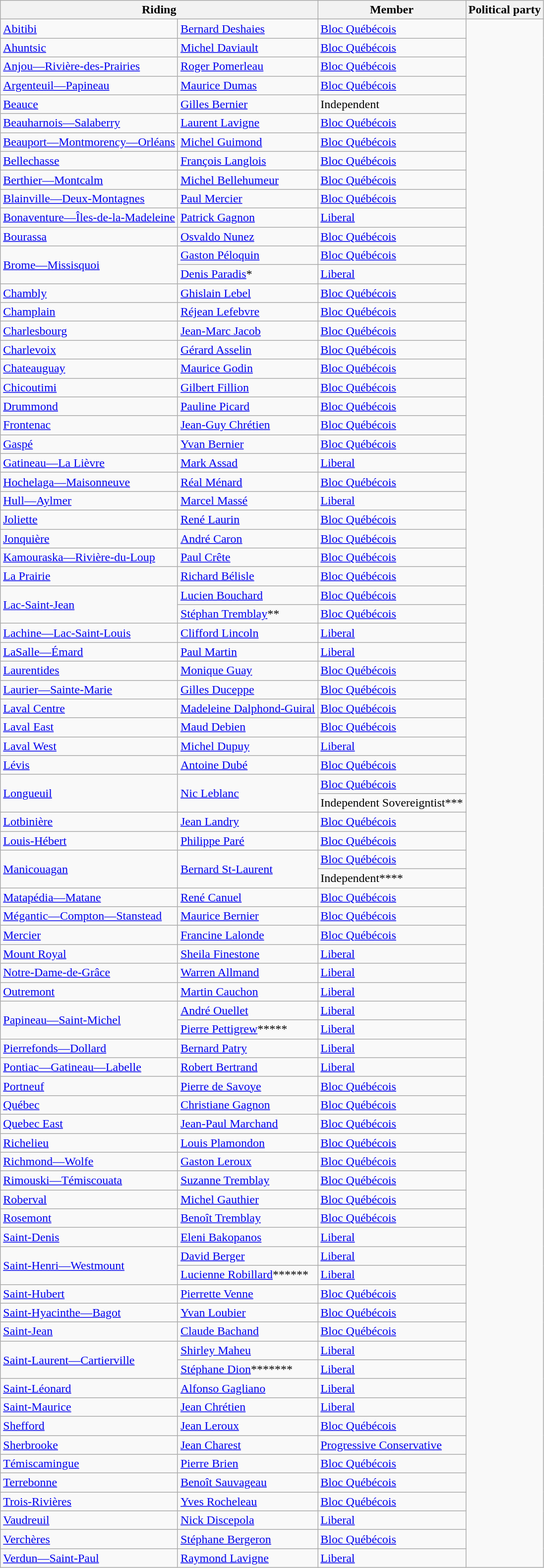<table class="wikitable">
<tr>
<th colspan=2>Riding</th>
<th>Member</th>
<th>Political party</th>
</tr>
<tr>
<td><a href='#'>Abitibi</a></td>
<td><a href='#'>Bernard Deshaies</a></td>
<td><a href='#'>Bloc Québécois</a></td>
</tr>
<tr>
<td><a href='#'>Ahuntsic</a></td>
<td><a href='#'>Michel Daviault</a></td>
<td><a href='#'>Bloc Québécois</a></td>
</tr>
<tr>
<td><a href='#'>Anjou—Rivière-des-Prairies</a></td>
<td><a href='#'>Roger Pomerleau</a></td>
<td><a href='#'>Bloc Québécois</a></td>
</tr>
<tr>
<td><a href='#'>Argenteuil—Papineau</a></td>
<td><a href='#'>Maurice Dumas</a></td>
<td><a href='#'>Bloc Québécois</a></td>
</tr>
<tr>
<td><a href='#'>Beauce</a></td>
<td><a href='#'>Gilles Bernier</a></td>
<td>Independent</td>
</tr>
<tr>
<td><a href='#'>Beauharnois—Salaberry</a></td>
<td><a href='#'>Laurent Lavigne</a></td>
<td><a href='#'>Bloc Québécois</a></td>
</tr>
<tr>
<td><a href='#'>Beauport—Montmorency—Orléans</a></td>
<td><a href='#'>Michel Guimond</a></td>
<td><a href='#'>Bloc Québécois</a></td>
</tr>
<tr>
<td><a href='#'>Bellechasse</a></td>
<td><a href='#'>François Langlois</a></td>
<td><a href='#'>Bloc Québécois</a></td>
</tr>
<tr>
<td><a href='#'>Berthier—Montcalm</a></td>
<td><a href='#'>Michel Bellehumeur</a></td>
<td><a href='#'>Bloc Québécois</a></td>
</tr>
<tr>
<td><a href='#'>Blainville—Deux-Montagnes</a></td>
<td><a href='#'>Paul Mercier</a></td>
<td><a href='#'>Bloc Québécois</a></td>
</tr>
<tr>
<td><a href='#'>Bonaventure—Îles-de-la-Madeleine</a></td>
<td><a href='#'>Patrick Gagnon</a></td>
<td><a href='#'>Liberal</a></td>
</tr>
<tr>
<td><a href='#'>Bourassa</a></td>
<td><a href='#'>Osvaldo Nunez</a></td>
<td><a href='#'>Bloc Québécois</a></td>
</tr>
<tr>
<td rowspan="2"><a href='#'>Brome—Missisquoi</a></td>
<td><a href='#'>Gaston Péloquin</a></td>
<td><a href='#'>Bloc Québécois</a></td>
</tr>
<tr>
<td><a href='#'>Denis Paradis</a>*</td>
<td><a href='#'>Liberal</a></td>
</tr>
<tr>
<td><a href='#'>Chambly</a></td>
<td><a href='#'>Ghislain Lebel</a></td>
<td><a href='#'>Bloc Québécois</a></td>
</tr>
<tr>
<td><a href='#'>Champlain</a></td>
<td><a href='#'>Réjean Lefebvre</a></td>
<td><a href='#'>Bloc Québécois</a></td>
</tr>
<tr>
<td><a href='#'>Charlesbourg</a></td>
<td><a href='#'>Jean-Marc Jacob</a></td>
<td><a href='#'>Bloc Québécois</a></td>
</tr>
<tr>
<td><a href='#'>Charlevoix</a></td>
<td><a href='#'>Gérard Asselin</a></td>
<td><a href='#'>Bloc Québécois</a></td>
</tr>
<tr>
<td><a href='#'>Chateauguay</a></td>
<td><a href='#'>Maurice Godin</a></td>
<td><a href='#'>Bloc Québécois</a></td>
</tr>
<tr>
<td><a href='#'>Chicoutimi</a></td>
<td><a href='#'>Gilbert Fillion</a></td>
<td><a href='#'>Bloc Québécois</a></td>
</tr>
<tr>
<td><a href='#'>Drummond</a></td>
<td><a href='#'>Pauline Picard</a></td>
<td><a href='#'>Bloc Québécois</a></td>
</tr>
<tr>
<td><a href='#'>Frontenac</a></td>
<td><a href='#'>Jean-Guy Chrétien</a></td>
<td><a href='#'>Bloc Québécois</a></td>
</tr>
<tr>
<td><a href='#'>Gaspé</a></td>
<td><a href='#'>Yvan Bernier</a></td>
<td><a href='#'>Bloc Québécois</a></td>
</tr>
<tr>
<td><a href='#'>Gatineau—La Lièvre</a></td>
<td><a href='#'>Mark Assad</a></td>
<td><a href='#'>Liberal</a></td>
</tr>
<tr>
<td><a href='#'>Hochelaga—Maisonneuve</a></td>
<td><a href='#'>Réal Ménard</a></td>
<td><a href='#'>Bloc Québécois</a></td>
</tr>
<tr>
<td><a href='#'>Hull—Aylmer</a></td>
<td><a href='#'>Marcel Massé</a></td>
<td><a href='#'>Liberal</a></td>
</tr>
<tr>
<td><a href='#'>Joliette</a></td>
<td><a href='#'>René Laurin</a></td>
<td><a href='#'>Bloc Québécois</a></td>
</tr>
<tr>
<td><a href='#'>Jonquière</a></td>
<td><a href='#'>André Caron</a></td>
<td><a href='#'>Bloc Québécois</a></td>
</tr>
<tr>
<td><a href='#'>Kamouraska—Rivière-du-Loup</a></td>
<td><a href='#'>Paul Crête</a></td>
<td><a href='#'>Bloc Québécois</a></td>
</tr>
<tr>
<td><a href='#'>La Prairie</a></td>
<td><a href='#'>Richard Bélisle</a></td>
<td><a href='#'>Bloc Québécois</a></td>
</tr>
<tr>
<td rowspan="2"><a href='#'>Lac-Saint-Jean</a></td>
<td><a href='#'>Lucien Bouchard</a></td>
<td><a href='#'>Bloc Québécois</a></td>
</tr>
<tr>
<td><a href='#'>Stéphan Tremblay</a>**</td>
<td><a href='#'>Bloc Québécois</a></td>
</tr>
<tr>
<td><a href='#'>Lachine—Lac-Saint-Louis</a></td>
<td><a href='#'>Clifford Lincoln</a></td>
<td><a href='#'>Liberal</a></td>
</tr>
<tr>
<td><a href='#'>LaSalle—Émard</a></td>
<td><a href='#'>Paul Martin</a></td>
<td><a href='#'>Liberal</a></td>
</tr>
<tr>
<td><a href='#'>Laurentides</a></td>
<td><a href='#'>Monique Guay</a></td>
<td><a href='#'>Bloc Québécois</a></td>
</tr>
<tr>
<td><a href='#'>Laurier—Sainte-Marie</a></td>
<td><a href='#'>Gilles Duceppe</a></td>
<td><a href='#'>Bloc Québécois</a></td>
</tr>
<tr>
<td><a href='#'>Laval Centre</a></td>
<td><a href='#'>Madeleine Dalphond-Guiral</a></td>
<td><a href='#'>Bloc Québécois</a></td>
</tr>
<tr>
<td><a href='#'>Laval East</a></td>
<td><a href='#'>Maud Debien</a></td>
<td><a href='#'>Bloc Québécois</a></td>
</tr>
<tr>
<td><a href='#'>Laval West</a></td>
<td><a href='#'>Michel Dupuy</a></td>
<td><a href='#'>Liberal</a></td>
</tr>
<tr>
<td><a href='#'>Lévis</a></td>
<td><a href='#'>Antoine Dubé</a></td>
<td><a href='#'>Bloc Québécois</a></td>
</tr>
<tr>
<td rowspan="2"><a href='#'>Longueuil</a></td>
<td rowspan="2"><a href='#'>Nic Leblanc</a></td>
<td><a href='#'>Bloc Québécois</a></td>
</tr>
<tr>
<td>Independent Sovereigntist***</td>
</tr>
<tr>
<td><a href='#'>Lotbinière</a></td>
<td><a href='#'>Jean Landry</a></td>
<td><a href='#'>Bloc Québécois</a></td>
</tr>
<tr>
<td><a href='#'>Louis-Hébert</a></td>
<td><a href='#'>Philippe Paré</a></td>
<td><a href='#'>Bloc Québécois</a></td>
</tr>
<tr>
<td rowspan="2"><a href='#'>Manicouagan</a></td>
<td rowspan="2"><a href='#'>Bernard St-Laurent</a></td>
<td><a href='#'>Bloc Québécois</a></td>
</tr>
<tr>
<td>Independent****</td>
</tr>
<tr>
<td><a href='#'>Matapédia—Matane</a></td>
<td><a href='#'>René Canuel</a></td>
<td><a href='#'>Bloc Québécois</a></td>
</tr>
<tr>
<td><a href='#'>Mégantic—Compton—Stanstead</a></td>
<td><a href='#'>Maurice Bernier</a></td>
<td><a href='#'>Bloc Québécois</a></td>
</tr>
<tr>
<td><a href='#'>Mercier</a></td>
<td><a href='#'>Francine Lalonde</a></td>
<td><a href='#'>Bloc Québécois</a></td>
</tr>
<tr>
<td><a href='#'>Mount Royal</a></td>
<td><a href='#'>Sheila Finestone</a></td>
<td><a href='#'>Liberal</a></td>
</tr>
<tr>
<td><a href='#'>Notre-Dame-de-Grâce</a></td>
<td><a href='#'>Warren Allmand</a></td>
<td><a href='#'>Liberal</a></td>
</tr>
<tr>
<td><a href='#'>Outremont</a></td>
<td><a href='#'>Martin Cauchon</a></td>
<td><a href='#'>Liberal</a></td>
</tr>
<tr>
<td rowspan="2"><a href='#'>Papineau—Saint-Michel</a></td>
<td><a href='#'>André Ouellet</a></td>
<td><a href='#'>Liberal</a></td>
</tr>
<tr>
<td><a href='#'>Pierre Pettigrew</a>*****</td>
<td><a href='#'>Liberal</a></td>
</tr>
<tr>
<td><a href='#'>Pierrefonds—Dollard</a></td>
<td><a href='#'>Bernard Patry</a></td>
<td><a href='#'>Liberal</a></td>
</tr>
<tr>
<td><a href='#'>Pontiac—Gatineau—Labelle</a></td>
<td><a href='#'>Robert Bertrand</a></td>
<td><a href='#'>Liberal</a></td>
</tr>
<tr>
<td><a href='#'>Portneuf</a></td>
<td><a href='#'>Pierre de Savoye</a></td>
<td><a href='#'>Bloc Québécois</a></td>
</tr>
<tr>
<td><a href='#'>Québec</a></td>
<td><a href='#'>Christiane Gagnon</a></td>
<td><a href='#'>Bloc Québécois</a></td>
</tr>
<tr>
<td><a href='#'>Quebec East</a></td>
<td><a href='#'>Jean-Paul Marchand</a></td>
<td><a href='#'>Bloc Québécois</a></td>
</tr>
<tr>
<td><a href='#'>Richelieu</a></td>
<td><a href='#'>Louis Plamondon</a></td>
<td><a href='#'>Bloc Québécois</a></td>
</tr>
<tr>
<td><a href='#'>Richmond—Wolfe</a></td>
<td><a href='#'>Gaston Leroux</a></td>
<td><a href='#'>Bloc Québécois</a></td>
</tr>
<tr>
<td><a href='#'>Rimouski—Témiscouata</a></td>
<td><a href='#'>Suzanne Tremblay</a></td>
<td><a href='#'>Bloc Québécois</a></td>
</tr>
<tr>
<td><a href='#'>Roberval</a></td>
<td><a href='#'>Michel Gauthier</a></td>
<td><a href='#'>Bloc Québécois</a></td>
</tr>
<tr>
<td><a href='#'>Rosemont</a></td>
<td><a href='#'>Benoît Tremblay</a></td>
<td><a href='#'>Bloc Québécois</a></td>
</tr>
<tr>
<td><a href='#'>Saint-Denis</a></td>
<td><a href='#'>Eleni Bakopanos</a></td>
<td><a href='#'>Liberal</a></td>
</tr>
<tr>
<td rowspan="2"><a href='#'>Saint-Henri—Westmount</a></td>
<td><a href='#'>David Berger</a></td>
<td><a href='#'>Liberal</a></td>
</tr>
<tr>
<td><a href='#'>Lucienne Robillard</a>******</td>
<td><a href='#'>Liberal</a></td>
</tr>
<tr>
<td><a href='#'>Saint-Hubert</a></td>
<td><a href='#'>Pierrette Venne</a></td>
<td><a href='#'>Bloc Québécois</a></td>
</tr>
<tr>
<td><a href='#'>Saint-Hyacinthe—Bagot</a></td>
<td><a href='#'>Yvan Loubier</a></td>
<td><a href='#'>Bloc Québécois</a></td>
</tr>
<tr>
<td><a href='#'>Saint-Jean</a></td>
<td><a href='#'>Claude Bachand</a></td>
<td><a href='#'>Bloc Québécois</a></td>
</tr>
<tr>
<td rowspan="2"><a href='#'>Saint-Laurent—Cartierville</a></td>
<td><a href='#'>Shirley Maheu</a></td>
<td><a href='#'>Liberal</a></td>
</tr>
<tr>
<td><a href='#'>Stéphane Dion</a>*******</td>
<td><a href='#'>Liberal</a></td>
</tr>
<tr>
<td><a href='#'>Saint-Léonard</a></td>
<td><a href='#'>Alfonso Gagliano</a></td>
<td><a href='#'>Liberal</a></td>
</tr>
<tr>
<td><a href='#'>Saint-Maurice</a></td>
<td><a href='#'>Jean Chrétien</a></td>
<td><a href='#'>Liberal</a></td>
</tr>
<tr>
<td><a href='#'>Shefford</a></td>
<td><a href='#'>Jean Leroux</a></td>
<td><a href='#'>Bloc Québécois</a></td>
</tr>
<tr>
<td><a href='#'>Sherbrooke</a></td>
<td><a href='#'>Jean Charest</a></td>
<td><a href='#'>Progressive Conservative</a></td>
</tr>
<tr>
<td><a href='#'>Témiscamingue</a></td>
<td><a href='#'>Pierre Brien</a></td>
<td><a href='#'>Bloc Québécois</a></td>
</tr>
<tr>
<td><a href='#'>Terrebonne</a></td>
<td><a href='#'>Benoît Sauvageau</a></td>
<td><a href='#'>Bloc Québécois</a></td>
</tr>
<tr>
<td><a href='#'>Trois-Rivières</a></td>
<td><a href='#'>Yves Rocheleau</a></td>
<td><a href='#'>Bloc Québécois</a></td>
</tr>
<tr>
<td><a href='#'>Vaudreuil</a></td>
<td><a href='#'>Nick Discepola</a></td>
<td><a href='#'>Liberal</a></td>
</tr>
<tr>
<td><a href='#'>Verchères</a></td>
<td><a href='#'>Stéphane Bergeron</a></td>
<td><a href='#'>Bloc Québécois</a></td>
</tr>
<tr>
<td><a href='#'>Verdun—Saint-Paul</a></td>
<td><a href='#'>Raymond Lavigne</a></td>
<td><a href='#'>Liberal</a></td>
</tr>
</table>
